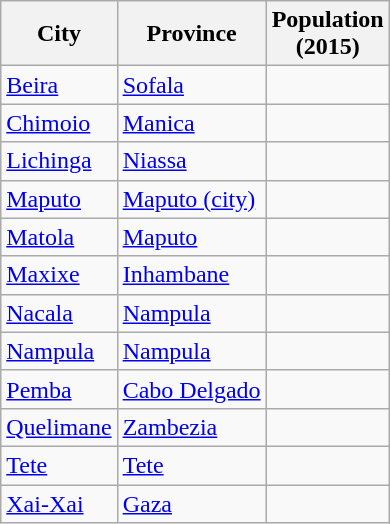<table class="wikitable sortable sticky-header col3right">
<tr>
<th>City</th>
<th>Province</th>
<th>Population<br>(2015)</th>
</tr>
<tr>
<td><a href='#'>Beira</a></td>
<td><a href='#'>Sofala</a></td>
<td></td>
</tr>
<tr>
<td><a href='#'>Chimoio</a></td>
<td><a href='#'>Manica</a></td>
<td></td>
</tr>
<tr>
<td><a href='#'>Lichinga</a></td>
<td><a href='#'>Niassa</a></td>
<td></td>
</tr>
<tr>
<td><a href='#'>Maputo</a></td>
<td><a href='#'>Maputo (city)</a></td>
<td></td>
</tr>
<tr>
<td><a href='#'>Matola</a></td>
<td><a href='#'>Maputo</a></td>
<td></td>
</tr>
<tr>
<td><a href='#'>Maxixe</a></td>
<td><a href='#'>Inhambane</a></td>
<td></td>
</tr>
<tr>
<td><a href='#'>Nacala</a></td>
<td><a href='#'>Nampula</a></td>
<td></td>
</tr>
<tr>
<td><a href='#'>Nampula</a></td>
<td><a href='#'>Nampula</a></td>
<td></td>
</tr>
<tr>
<td><a href='#'>Pemba</a></td>
<td><a href='#'>Cabo Delgado</a></td>
<td></td>
</tr>
<tr>
<td><a href='#'>Quelimane</a></td>
<td><a href='#'>Zambezia</a></td>
<td></td>
</tr>
<tr>
<td><a href='#'>Tete</a></td>
<td><a href='#'>Tete</a></td>
<td></td>
</tr>
<tr>
<td><a href='#'>Xai-Xai</a></td>
<td><a href='#'>Gaza</a></td>
<td></td>
</tr>
</table>
